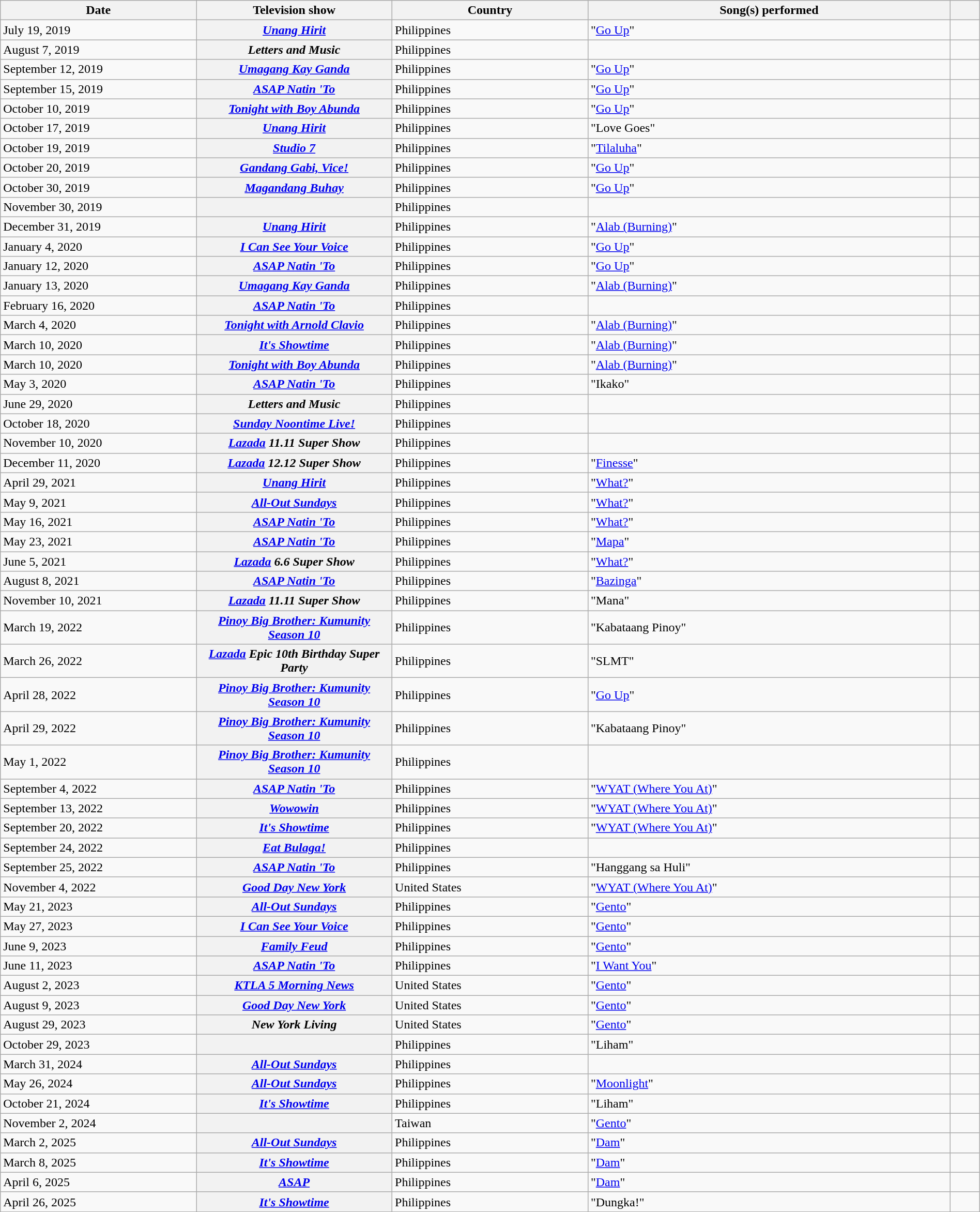<table class="wikitable sortable plainrowheaders" width=100%>
<tr>
<th scope="col" width="20%">Date</th>
<th scope="col" width="20%">Television show</th>
<th scope="col" width="20%">Country</th>
<th scope="col" width="37%">Song(s) performed</th>
<th scope="col" width="3%" class="unsortable"></th>
</tr>
<tr>
<td>July 19, 2019</td>
<th scope="row"><em><a href='#'>Unang Hirit</a></em></th>
<td>Philippines</td>
<td>"<a href='#'>Go Up</a>"</td>
<td style="text-align:center;"></td>
</tr>
<tr>
<td>August 7, 2019</td>
<th scope="row"><em>Letters and Music</em></th>
<td>Philippines</td>
<td></td>
<td style="text-align:center;"></td>
</tr>
<tr>
<td>September 12, 2019</td>
<th scope="row"><em><a href='#'>Umagang Kay Ganda</a></em></th>
<td>Philippines</td>
<td>"<a href='#'>Go Up</a>"</td>
<td style="text-align:center;"></td>
</tr>
<tr>
<td>September 15, 2019</td>
<th scope="row"><a href='#'><em>ASAP Natin 'To</em></a></th>
<td>Philippines</td>
<td>"<a href='#'>Go Up</a>"</td>
<td style="text-align:center;"></td>
</tr>
<tr>
<td>October 10, 2019</td>
<th scope="row"><em><a href='#'>Tonight with Boy Abunda</a></em></th>
<td>Philippines</td>
<td>"<a href='#'>Go Up</a>"</td>
<td style="text-align:center;"></td>
</tr>
<tr>
<td>October 17, 2019</td>
<th scope="row"><em><a href='#'>Unang Hirit</a></em></th>
<td>Philippines</td>
<td>"Love Goes"</td>
<td style="text-align:center;"></td>
</tr>
<tr>
<td>October 19, 2019</td>
<th scope="row"><a href='#'><em>Studio 7</em></a></th>
<td>Philippines</td>
<td>"<a href='#'>Tilaluha</a>"</td>
<td style="text-align:center;"></td>
</tr>
<tr>
<td>October 20, 2019</td>
<th scope="row"><em><a href='#'>Gandang Gabi, Vice!</a></em></th>
<td>Philippines</td>
<td>"<a href='#'>Go Up</a>"</td>
<td style="text-align:center;"></td>
</tr>
<tr>
<td>October 30, 2019</td>
<th scope="row"><em><a href='#'>Magandang Buhay</a></em></th>
<td>Philippines</td>
<td>"<a href='#'>Go Up</a>"</td>
<td style="text-align:center;"></td>
</tr>
<tr>
<td>November 30, 2019</td>
<th scope="row"></th>
<td>Philippines</td>
<td></td>
<td style="text-align:center;"></td>
</tr>
<tr>
<td>December 31, 2019</td>
<th scope="row"><em><a href='#'>Unang Hirit</a></em></th>
<td>Philippines</td>
<td>"<a href='#'>Alab (Burning)</a>"</td>
<td style="text-align:center;"></td>
</tr>
<tr>
<td>January 4, 2020</td>
<th scope="row"><a href='#'><em>I Can See Your Voice</em></a></th>
<td>Philippines</td>
<td>"<a href='#'>Go Up</a>"</td>
<td style="text-align:center;"></td>
</tr>
<tr>
<td>January 12, 2020</td>
<th scope="row"><a href='#'><em>ASAP Natin 'To</em></a></th>
<td>Philippines</td>
<td>"<a href='#'>Go Up</a>"</td>
<td style="text-align:center;"></td>
</tr>
<tr>
<td>January 13, 2020</td>
<th scope="row"><em><a href='#'>Umagang Kay Ganda</a></em></th>
<td>Philippines</td>
<td>"<a href='#'>Alab (Burning)</a>"</td>
<td style="text-align:center;"></td>
</tr>
<tr>
<td>February 16, 2020</td>
<th scope="row"><a href='#'><em>ASAP Natin 'To</em></a></th>
<td>Philippines</td>
<td></td>
<td style="text-align:center;"></td>
</tr>
<tr>
<td>March 4, 2020</td>
<th scope="row"><em><a href='#'>Tonight with Arnold Clavio</a></em></th>
<td>Philippines</td>
<td>"<a href='#'>Alab (Burning)</a>"</td>
<td style="text-align:center;"></td>
</tr>
<tr>
<td>March 10, 2020</td>
<th scope="row"><a href='#'><em>It's Showtime</em></a></th>
<td>Philippines</td>
<td>"<a href='#'>Alab (Burning)</a>"</td>
<td style="text-align:center;"></td>
</tr>
<tr>
<td>March 10, 2020</td>
<th scope="row"><em><a href='#'>Tonight with Boy Abunda</a></em></th>
<td>Philippines</td>
<td>"<a href='#'>Alab (Burning)</a>"</td>
<td style="text-align:center;"></td>
</tr>
<tr>
<td>May 3, 2020</td>
<th scope="row"><a href='#'><em>ASAP Natin 'To</em></a></th>
<td>Philippines</td>
<td>"Ikako"</td>
<td style="text-align:center;"></td>
</tr>
<tr>
<td>June 29, 2020</td>
<th scope="row"><em>Letters and Music</em></th>
<td>Philippines</td>
<td></td>
<td style="text-align:center;"></td>
</tr>
<tr>
<td>October 18, 2020</td>
<th scope="row"><em><a href='#'>Sunday Noontime Live!</a></em></th>
<td>Philippines</td>
<td></td>
<td style="text-align:center;"></td>
</tr>
<tr>
<td>November 10, 2020</td>
<th scope="row"><em><a href='#'>Lazada</a> 11.11 Super Show</em></th>
<td>Philippines</td>
<td></td>
<td style="text-align:center;"></td>
</tr>
<tr>
<td>December 11, 2020</td>
<th scope="row"><em><a href='#'>Lazada</a> 12.12 Super Show</em></th>
<td>Philippines</td>
<td>"<a href='#'>Finesse</a>"</td>
<td style="text-align:center;"></td>
</tr>
<tr>
<td>April 29, 2021</td>
<th scope="row"><em><a href='#'>Unang Hirit</a></em></th>
<td>Philippines</td>
<td>"<a href='#'>What?</a>"</td>
<td style="text-align:center;"></td>
</tr>
<tr>
<td>May 9, 2021</td>
<th scope="row"><em><a href='#'>All-Out Sundays</a></em></th>
<td>Philippines</td>
<td>"<a href='#'>What?</a>"</td>
<td style="text-align:center;"></td>
</tr>
<tr>
<td>May 16, 2021</td>
<th scope="row"><a href='#'><em>ASAP Natin 'To</em></a></th>
<td>Philippines</td>
<td>"<a href='#'>What?</a>"</td>
<td style="text-align:center;"></td>
</tr>
<tr>
<td>May 23, 2021</td>
<th scope="row"><a href='#'><em>ASAP Natin 'To</em></a></th>
<td>Philippines</td>
<td>"<a href='#'>Mapa</a>"</td>
<td style="text-align:center;"></td>
</tr>
<tr>
<td>June 5, 2021</td>
<th scope="row"><em><a href='#'>Lazada</a> 6.6 Super Show</em></th>
<td>Philippines</td>
<td>"<a href='#'>What?</a>"</td>
<td style="text-align:center;"></td>
</tr>
<tr>
<td>August 8, 2021</td>
<th scope="row"><a href='#'><em>ASAP Natin 'To</em></a></th>
<td>Philippines</td>
<td>"<a href='#'>Bazinga</a>"</td>
<td style="text-align:center;"></td>
</tr>
<tr>
<td>November 10, 2021</td>
<th scope="row"><em><a href='#'>Lazada</a> 11.11 Super Show</em></th>
<td>Philippines</td>
<td>"Mana"</td>
<td style="text-align:center;"></td>
</tr>
<tr>
<td>March 19, 2022</td>
<th scope="row"><em><a href='#'>Pinoy Big Brother: Kumunity Season 10</a></em></th>
<td>Philippines</td>
<td>"Kabataang Pinoy"</td>
<td style="text-align:center;"></td>
</tr>
<tr>
<td>March 26, 2022</td>
<th scope="row"><em><a href='#'>Lazada</a> Epic 10th Birthday Super Party</em></th>
<td>Philippines</td>
<td>"SLMT"</td>
<td style="text-align:center;"></td>
</tr>
<tr>
<td>April 28, 2022</td>
<th scope="row"><em><a href='#'>Pinoy Big Brother: Kumunity Season 10</a></em></th>
<td>Philippines</td>
<td>"<a href='#'>Go Up</a>"</td>
<td style="text-align:center;"></td>
</tr>
<tr>
<td>April 29, 2022</td>
<th scope="row"><em><a href='#'>Pinoy Big Brother: Kumunity Season 10</a></em></th>
<td>Philippines</td>
<td>"Kabataang Pinoy"</td>
<td style="text-align:center;"></td>
</tr>
<tr>
<td>May 1, 2022</td>
<th scope="row"><em><a href='#'>Pinoy Big Brother: Kumunity Season 10</a></em></th>
<td>Philippines</td>
<td></td>
<td style="text-align:center;"></td>
</tr>
<tr>
<td>September 4, 2022</td>
<th scope="row"><a href='#'><em>ASAP Natin 'To</em></a></th>
<td>Philippines</td>
<td>"<a href='#'>WYAT (Where You At)</a>"</td>
<td style="text-align:center;"></td>
</tr>
<tr>
<td>September 13, 2022</td>
<th scope="row"><em><a href='#'>Wowowin</a></em></th>
<td>Philippines</td>
<td>"<a href='#'>WYAT (Where You At)</a>"</td>
<td style="text-align:center;"></td>
</tr>
<tr>
<td>September 20, 2022</td>
<th scope="row"><a href='#'><em>It's Showtime</em></a></th>
<td>Philippines</td>
<td>"<a href='#'>WYAT (Where You At)</a>"</td>
<td style="text-align:center;"></td>
</tr>
<tr>
<td>September 24, 2022</td>
<th scope="row"><em><a href='#'>Eat Bulaga!</a></em></th>
<td>Philippines</td>
<td></td>
<td style="text-align:center;"></td>
</tr>
<tr>
<td>September 25, 2022</td>
<th scope="row"><a href='#'><em>ASAP Natin 'To</em></a></th>
<td>Philippines</td>
<td>"Hanggang sa Huli"</td>
<td style="text-align:center;"></td>
</tr>
<tr>
<td>November 4, 2022</td>
<th scope="row"><em><a href='#'>Good Day New York</a></em></th>
<td>United States</td>
<td>"<a href='#'>WYAT (Where You At)</a>"</td>
<td style="text-align:center;"></td>
</tr>
<tr>
<td>May 21, 2023</td>
<th scope="row"><em><a href='#'>All-Out Sundays</a></em></th>
<td>Philippines</td>
<td>"<a href='#'>Gento</a>"</td>
<td style="text-align:center;"></td>
</tr>
<tr>
<td>May 27, 2023</td>
<th scope="row"><a href='#'><em>I Can See Your Voice</em></a></th>
<td>Philippines</td>
<td>"<a href='#'>Gento</a>"</td>
<td style="text-align:center;"></td>
</tr>
<tr>
<td>June 9, 2023</td>
<th scope="row"><a href='#'><em>Family Feud</em></a></th>
<td>Philippines</td>
<td>"<a href='#'>Gento</a>"</td>
<td style="text-align:center;"></td>
</tr>
<tr>
<td>June 11, 2023</td>
<th scope="row"><a href='#'><em>ASAP Natin 'To</em></a></th>
<td>Philippines</td>
<td>"<a href='#'>I Want You</a>"</td>
<td style="text-align:center;"></td>
</tr>
<tr>
<td>August 2, 2023</td>
<th scope="row"><a href='#'><em>KTLA 5 Morning News</em></a></th>
<td>United States</td>
<td>"<a href='#'>Gento</a>"</td>
<td style="text-align:center;"></td>
</tr>
<tr>
<td>August 9, 2023</td>
<th scope="row"><em><a href='#'>Good Day New York</a></em></th>
<td>United States</td>
<td>"<a href='#'>Gento</a>"</td>
<td style="text-align:center;"></td>
</tr>
<tr>
<td>August 29, 2023</td>
<th scope="row"><em>New York Living</em></th>
<td>United States</td>
<td>"<a href='#'>Gento</a>"</td>
<td style="text-align:center;"></td>
</tr>
<tr>
<td>October 29, 2023</td>
<th scope="row"></th>
<td>Philippines</td>
<td>"Liham"</td>
<td style="text-align:center;"></td>
</tr>
<tr>
<td>March 31, 2024</td>
<th scope="row"><em><a href='#'>All-Out Sundays</a></em></th>
<td>Philippines</td>
<td></td>
<td style="text-align:center;"></td>
</tr>
<tr>
<td>May 26, 2024</td>
<th scope="row"><em><a href='#'>All-Out Sundays</a></em></th>
<td>Philippines</td>
<td>"<a href='#'>Moonlight</a>"</td>
<td style="text-align:center;"></td>
</tr>
<tr>
<td>October 21, 2024</td>
<th scope="row"><a href='#'><em>It's Showtime</em></a></th>
<td>Philippines</td>
<td>"Liham"</td>
<td style="text-align:center;"></td>
</tr>
<tr>
<td>November 2, 2024</td>
<th scope="row"></th>
<td>Taiwan</td>
<td>"<a href='#'>Gento</a>"</td>
<td style="text-align:center;"></td>
</tr>
<tr>
<td>March 2, 2025</td>
<th scope="row"><a href='#'><em>All-Out Sundays</em></a></th>
<td>Philippines</td>
<td>"<a href='#'>Dam</a>"</td>
<td style="text-align:center;"></td>
</tr>
<tr>
<td>March 8, 2025</td>
<th scope="row"><a href='#'><em>It's Showtime</em></a></th>
<td>Philippines</td>
<td>"<a href='#'>Dam</a>"</td>
<td style="text-align:center;"></td>
</tr>
<tr>
<td>April 6, 2025</td>
<th scope="row"><a href='#'><em>ASAP</em></a></th>
<td>Philippines</td>
<td>"<a href='#'>Dam</a>"</td>
<td style="text-align:center;"></td>
</tr>
<tr>
<td>April 26, 2025</td>
<th scope="row"><a href='#'><em>It's Showtime</em></a></th>
<td>Philippines</td>
<td>"Dungka!"</td>
<td style="text-align:center;"></td>
</tr>
</table>
